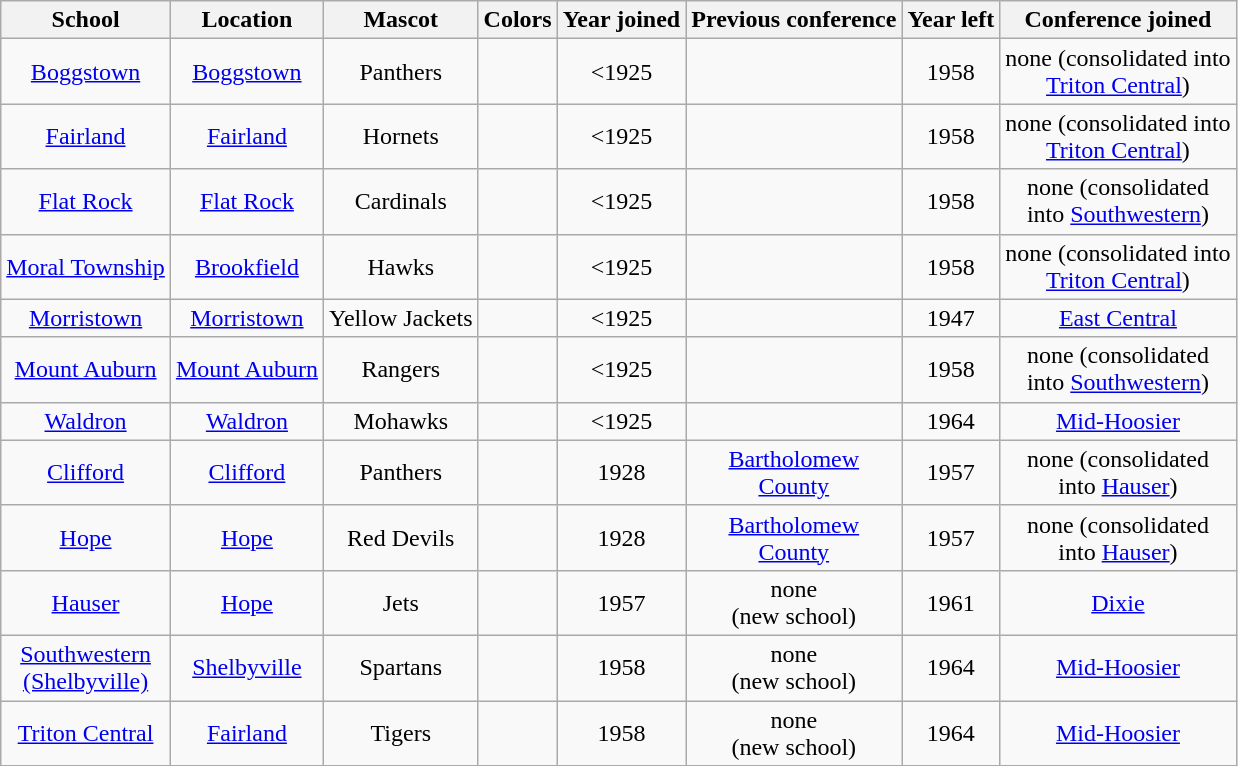<table class="wikitable" style="text-align:center;">
<tr>
<th>School</th>
<th>Location</th>
<th>Mascot</th>
<th>Colors</th>
<th>Year joined</th>
<th>Previous conference</th>
<th>Year left</th>
<th>Conference joined</th>
</tr>
<tr>
<td><a href='#'>Boggstown</a></td>
<td><a href='#'>Boggstown</a></td>
<td>Panthers</td>
<td> </td>
<td><1925</td>
<td></td>
<td>1958</td>
<td>none (consolidated into <br><a href='#'>Triton Central</a>)</td>
</tr>
<tr>
<td><a href='#'>Fairland</a></td>
<td><a href='#'>Fairland</a></td>
<td>Hornets</td>
<td> </td>
<td><1925</td>
<td></td>
<td>1958</td>
<td>none (consolidated into <br><a href='#'>Triton Central</a>)</td>
</tr>
<tr>
<td><a href='#'>Flat Rock</a></td>
<td><a href='#'>Flat Rock</a></td>
<td>Cardinals</td>
<td> </td>
<td><1925</td>
<td></td>
<td>1958</td>
<td>none (consolidated<br>into <a href='#'>Southwestern</a>)</td>
</tr>
<tr>
<td><a href='#'>Moral Township</a></td>
<td><a href='#'>Brookfield</a></td>
<td>Hawks</td>
<td> </td>
<td><1925</td>
<td></td>
<td>1958</td>
<td>none (consolidated into <br><a href='#'>Triton Central</a>)</td>
</tr>
<tr>
<td><a href='#'>Morristown</a></td>
<td><a href='#'>Morristown</a></td>
<td>Yellow Jackets</td>
<td> </td>
<td><1925</td>
<td></td>
<td>1947</td>
<td><a href='#'>East Central</a></td>
</tr>
<tr>
<td><a href='#'>Mount Auburn</a></td>
<td><a href='#'>Mount Auburn</a></td>
<td>Rangers</td>
<td> </td>
<td><1925</td>
<td></td>
<td>1958</td>
<td>none (consolidated<br>into <a href='#'>Southwestern</a>)</td>
</tr>
<tr>
<td><a href='#'>Waldron</a></td>
<td><a href='#'>Waldron</a></td>
<td>Mohawks</td>
<td> </td>
<td><1925</td>
<td></td>
<td>1964</td>
<td><a href='#'>Mid-Hoosier</a></td>
</tr>
<tr>
<td><a href='#'>Clifford</a></td>
<td><a href='#'>Clifford</a></td>
<td>Panthers</td>
<td> </td>
<td>1928</td>
<td><a href='#'>Bartholomew<br>County</a></td>
<td>1957</td>
<td>none (consolidated<br>into <a href='#'>Hauser</a>)</td>
</tr>
<tr>
<td><a href='#'>Hope</a></td>
<td><a href='#'>Hope</a></td>
<td>Red Devils</td>
<td> </td>
<td>1928</td>
<td><a href='#'>Bartholomew<br>County</a></td>
<td>1957</td>
<td>none (consolidated<br>into <a href='#'>Hauser</a>)</td>
</tr>
<tr>
<td><a href='#'>Hauser</a></td>
<td><a href='#'>Hope</a></td>
<td>Jets</td>
<td> </td>
<td>1957</td>
<td>none<br>(new school)</td>
<td>1961</td>
<td><a href='#'>Dixie</a></td>
</tr>
<tr>
<td><a href='#'>Southwestern<br>(Shelbyville)</a></td>
<td><a href='#'>Shelbyville</a></td>
<td>Spartans</td>
<td>  </td>
<td>1958</td>
<td>none<br>(new school)</td>
<td>1964</td>
<td><a href='#'>Mid-Hoosier</a></td>
</tr>
<tr>
<td><a href='#'>Triton Central</a></td>
<td><a href='#'>Fairland</a></td>
<td>Tigers</td>
<td> </td>
<td>1958</td>
<td>none<br>(new school)</td>
<td>1964</td>
<td><a href='#'>Mid-Hoosier</a></td>
</tr>
</table>
